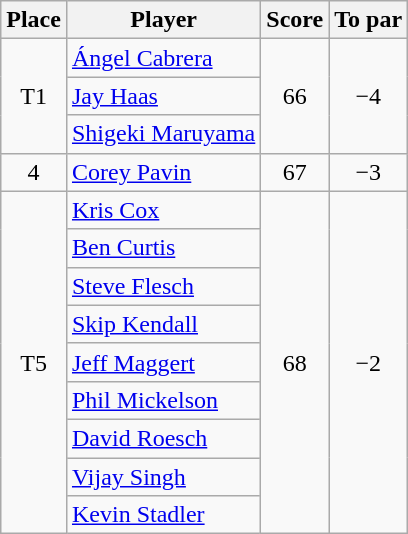<table class="wikitable">
<tr>
<th>Place</th>
<th>Player</th>
<th>Score</th>
<th>To par</th>
</tr>
<tr>
<td rowspan="3" align=center>T1</td>
<td> <a href='#'>Ángel Cabrera</a></td>
<td rowspan="3" align=center>66</td>
<td rowspan="3" align=center>−4</td>
</tr>
<tr>
<td> <a href='#'>Jay Haas</a></td>
</tr>
<tr>
<td> <a href='#'>Shigeki Maruyama</a></td>
</tr>
<tr>
<td align=center>4</td>
<td> <a href='#'>Corey Pavin</a></td>
<td align=center>67</td>
<td align=center>−3</td>
</tr>
<tr>
<td rowspan="9" align=center>T5</td>
<td> <a href='#'>Kris Cox</a></td>
<td rowspan="9" align=center>68</td>
<td rowspan="9" align=center>−2</td>
</tr>
<tr>
<td> <a href='#'>Ben Curtis</a></td>
</tr>
<tr>
<td> <a href='#'>Steve Flesch</a></td>
</tr>
<tr>
<td> <a href='#'>Skip Kendall</a></td>
</tr>
<tr>
<td> <a href='#'>Jeff Maggert</a></td>
</tr>
<tr>
<td> <a href='#'>Phil Mickelson</a></td>
</tr>
<tr>
<td> <a href='#'>David Roesch</a></td>
</tr>
<tr>
<td> <a href='#'>Vijay Singh</a></td>
</tr>
<tr>
<td> <a href='#'>Kevin Stadler</a></td>
</tr>
</table>
